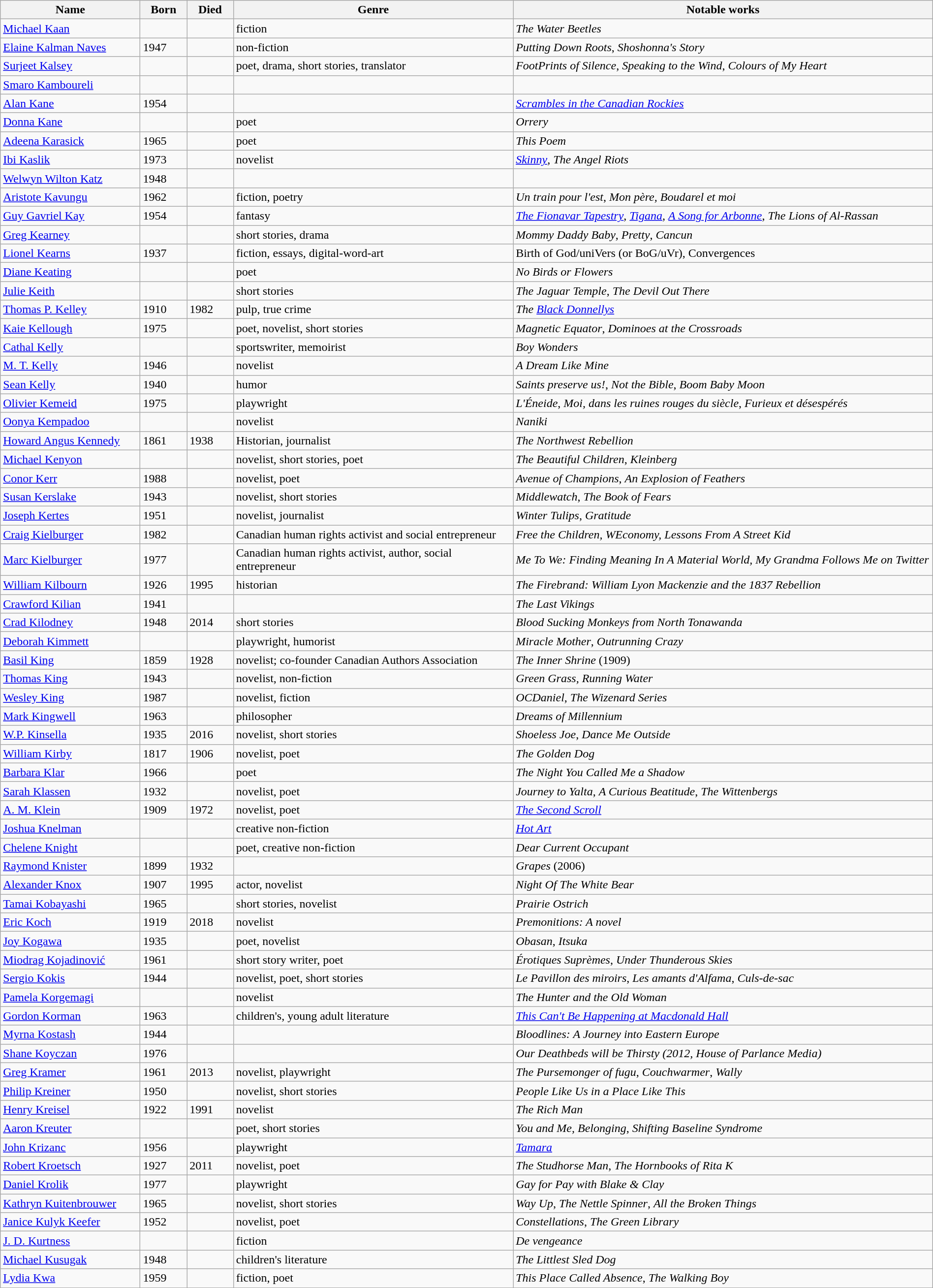<table class="wikitable sortable" style="text-align:left; line-height:18px; width:100%;">
<tr>
<th scope="col" style="width:15%;">Name</th>
<th scope="col" style="width:5%;">Born</th>
<th scope="col" style="width:5%;">Died</th>
<th scope="col" style="width:30%;">Genre</th>
<th scope="col" style="width:45%;">Notable works</th>
</tr>
<tr>
<td scope="row"><a href='#'>Michael Kaan</a></td>
<td></td>
<td></td>
<td>fiction</td>
<td><em>The Water Beetles</em></td>
</tr>
<tr>
<td scope="row"><a href='#'>Elaine Kalman Naves</a></td>
<td>1947</td>
<td></td>
<td>non-fiction</td>
<td><em>Putting Down Roots</em>, <em>Shoshonna's Story</em></td>
</tr>
<tr>
<td scope="row"><a href='#'>Surjeet Kalsey</a></td>
<td></td>
<td></td>
<td>poet, drama, short stories, translator</td>
<td><em>FootPrints of Silence</em>, <em>Speaking to the Wind</em>, <em>Colours of My Heart</em></td>
</tr>
<tr>
<td scope="row"><a href='#'>Smaro Kamboureli</a></td>
<td></td>
<td></td>
<td></td>
<td></td>
</tr>
<tr>
<td scope="row"><a href='#'>Alan Kane</a></td>
<td>1954</td>
<td></td>
<td></td>
<td><em><a href='#'>Scrambles in the Canadian Rockies</a></em></td>
</tr>
<tr>
<td scope="row"><a href='#'>Donna Kane</a></td>
<td></td>
<td></td>
<td>poet</td>
<td><em>Orrery</em></td>
</tr>
<tr>
<td scope="row"><a href='#'>Adeena Karasick</a></td>
<td>1965</td>
<td></td>
<td>poet</td>
<td><em>This Poem</em></td>
</tr>
<tr>
<td scope="row"><a href='#'>Ibi Kaslik</a></td>
<td>1973</td>
<td></td>
<td>novelist</td>
<td><em><a href='#'>Skinny</a></em>, <em>The Angel Riots</em></td>
</tr>
<tr>
<td scope="row"><a href='#'>Welwyn Wilton Katz</a></td>
<td>1948</td>
<td></td>
<td></td>
<td></td>
</tr>
<tr>
<td scope="row"><a href='#'>Aristote Kavungu</a></td>
<td>1962</td>
<td></td>
<td>fiction, poetry</td>
<td><em>Un train pour l'est</em>, <em>Mon père, Boudarel et moi</em></td>
</tr>
<tr>
<td scope="row"><a href='#'>Guy Gavriel Kay</a></td>
<td>1954</td>
<td></td>
<td>fantasy</td>
<td><em><a href='#'>The Fionavar Tapestry</a></em>, <em><a href='#'>Tigana</a></em>, <em><a href='#'>A Song for Arbonne</a></em>, <em>The Lions of Al-Rassan</em></td>
</tr>
<tr>
<td scope="row"><a href='#'>Greg Kearney</a></td>
<td></td>
<td></td>
<td>short stories, drama</td>
<td><em>Mommy Daddy Baby</em>, <em>Pretty</em>, <em>Cancun</em></td>
</tr>
<tr>
<td scope="row"><a href='#'>Lionel Kearns</a></td>
<td>1937</td>
<td></td>
<td>fiction, essays, digital-word-art</td>
<td>Birth of God/uniVers (or BoG/uVr), Convergences</td>
</tr>
<tr>
<td scope="row"><a href='#'>Diane Keating</a></td>
<td></td>
<td></td>
<td>poet</td>
<td><em>No Birds or Flowers</em></td>
</tr>
<tr>
<td scope="row"><a href='#'>Julie Keith</a></td>
<td></td>
<td></td>
<td>short stories</td>
<td><em>The Jaguar Temple</em>, <em>The Devil Out There</em></td>
</tr>
<tr>
<td scope="row"><a href='#'>Thomas P. Kelley</a></td>
<td>1910</td>
<td>1982</td>
<td>pulp, true crime</td>
<td><em>The <a href='#'>Black Donnellys</a></em></td>
</tr>
<tr>
<td scope="row"><a href='#'>Kaie Kellough</a></td>
<td>1975</td>
<td></td>
<td>poet, novelist, short stories</td>
<td><em>Magnetic Equator</em>, <em>Dominoes at the Crossroads</em></td>
</tr>
<tr>
<td scope="row"><a href='#'>Cathal Kelly</a></td>
<td></td>
<td></td>
<td>sportswriter, memoirist</td>
<td><em>Boy Wonders</em></td>
</tr>
<tr>
<td scope="row"><a href='#'>M. T. Kelly</a></td>
<td>1946</td>
<td></td>
<td>novelist</td>
<td><em>A Dream Like Mine</em></td>
</tr>
<tr>
<td scope="row"><a href='#'>Sean Kelly</a></td>
<td>1940</td>
<td></td>
<td>humor</td>
<td><em>Saints preserve us!</em>, <em>Not the Bible</em>, <em>Boom Baby Moon</em></td>
</tr>
<tr>
<td scope="row"><a href='#'>Olivier Kemeid</a></td>
<td>1975</td>
<td></td>
<td>playwright</td>
<td><em>L'Éneide</em>, <em>Moi, dans les ruines rouges du siècle</em>, <em>Furieux et désespérés</em></td>
</tr>
<tr>
<td scope="row"><a href='#'>Oonya Kempadoo</a></td>
<td></td>
<td></td>
<td>novelist</td>
<td><em>Naniki</em></td>
</tr>
<tr>
<td scope="row"><a href='#'>Howard Angus Kennedy</a></td>
<td>1861</td>
<td>1938</td>
<td>Historian, journalist</td>
<td><em>The Northwest Rebellion</em></td>
</tr>
<tr>
<td scope="row"><a href='#'>Michael Kenyon</a></td>
<td></td>
<td></td>
<td>novelist, short stories, poet</td>
<td><em>The Beautiful Children</em>, <em>Kleinberg</em></td>
</tr>
<tr>
<td scope="row"><a href='#'>Conor Kerr</a></td>
<td>1988</td>
<td></td>
<td>novelist, poet</td>
<td><em>Avenue of Champions</em>, <em>An Explosion of Feathers</em></td>
</tr>
<tr>
<td scope="row"><a href='#'>Susan Kerslake</a></td>
<td>1943</td>
<td></td>
<td>novelist, short stories</td>
<td><em>Middlewatch</em>, <em>The Book of Fears</em></td>
</tr>
<tr>
<td scope="row"><a href='#'>Joseph Kertes</a></td>
<td>1951</td>
<td></td>
<td>novelist, journalist</td>
<td><em>Winter Tulips</em>, <em>Gratitude</em></td>
</tr>
<tr>
<td><a href='#'>Craig Kielburger</a></td>
<td>1982</td>
<td></td>
<td>Canadian human rights activist and social entrepreneur</td>
<td><em>Free the Children, WEconomy, Lessons From A Street Kid</em></td>
</tr>
<tr>
<td><a href='#'>Marc Kielburger</a></td>
<td>1977</td>
<td></td>
<td>Canadian human rights activist, author, social entrepreneur</td>
<td><em>Me To We: Finding Meaning In A Material World, My Grandma Follows Me on Twitter</em></td>
</tr>
<tr>
<td scope="row"><a href='#'>William Kilbourn</a></td>
<td>1926</td>
<td>1995</td>
<td>historian</td>
<td><em>The Firebrand: William Lyon Mackenzie and the 1837 Rebellion</em></td>
</tr>
<tr>
<td scope="row"><a href='#'>Crawford Kilian</a></td>
<td>1941</td>
<td></td>
<td></td>
<td><em>The Last Vikings</em></td>
</tr>
<tr>
<td scope="row"><a href='#'>Crad Kilodney</a></td>
<td>1948</td>
<td>2014</td>
<td>short stories</td>
<td><em>Blood Sucking Monkeys from North Tonawanda</em></td>
</tr>
<tr>
<td scope="row"><a href='#'>Deborah Kimmett</a></td>
<td></td>
<td></td>
<td>playwright, humorist</td>
<td><em>Miracle Mother</em>, <em>Outrunning Crazy</em></td>
</tr>
<tr>
<td scope="row"><a href='#'>Basil King</a></td>
<td>1859</td>
<td>1928</td>
<td>novelist; co-founder Canadian Authors Association</td>
<td><em>The Inner Shrine</em> (1909)</td>
</tr>
<tr>
<td scope="row"><a href='#'>Thomas King</a></td>
<td>1943</td>
<td></td>
<td>novelist, non-fiction</td>
<td><em>Green Grass, Running Water</em></td>
</tr>
<tr>
<td scope="row"><a href='#'>Wesley King</a></td>
<td>1987</td>
<td></td>
<td>novelist, fiction</td>
<td><em>OCDaniel</em>, <em>The Wizenard Series</em></td>
</tr>
<tr>
<td scope="row"><a href='#'>Mark Kingwell</a></td>
<td>1963</td>
<td></td>
<td>philosopher</td>
<td><em>Dreams of Millennium</em></td>
</tr>
<tr>
<td scope="row"><a href='#'>W.P. Kinsella</a></td>
<td>1935</td>
<td>2016</td>
<td>novelist, short stories</td>
<td><em>Shoeless Joe</em>, <em>Dance Me Outside</em></td>
</tr>
<tr>
<td scope="row"><a href='#'>William Kirby</a></td>
<td>1817</td>
<td>1906</td>
<td>novelist, poet</td>
<td><em>The Golden Dog</em></td>
</tr>
<tr>
<td scope="row"><a href='#'>Barbara Klar</a></td>
<td>1966</td>
<td></td>
<td>poet</td>
<td><em>The Night You Called Me a Shadow</em></td>
</tr>
<tr>
<td scope="row"><a href='#'>Sarah Klassen</a></td>
<td>1932</td>
<td></td>
<td>novelist, poet</td>
<td><em>Journey to Yalta</em>, <em>A Curious Beatitude</em>, <em>The Wittenbergs</em></td>
</tr>
<tr>
<td scope="row"><a href='#'>A. M. Klein</a></td>
<td>1909</td>
<td>1972</td>
<td>novelist, poet</td>
<td><em><a href='#'>The Second Scroll</a></em></td>
</tr>
<tr>
<td scope="row"><a href='#'>Joshua Knelman</a></td>
<td></td>
<td></td>
<td>creative non-fiction</td>
<td><em><a href='#'>Hot Art</a></em></td>
</tr>
<tr>
<td scope="row"><a href='#'>Chelene Knight</a></td>
<td></td>
<td></td>
<td>poet, creative non-fiction</td>
<td><em>Dear Current Occupant</em></td>
</tr>
<tr>
<td scope="row"><a href='#'>Raymond Knister</a></td>
<td>1899</td>
<td>1932</td>
<td></td>
<td><em>Grapes</em> (2006)</td>
</tr>
<tr>
<td scope="row"><a href='#'>Alexander Knox</a></td>
<td>1907</td>
<td>1995</td>
<td>actor, novelist</td>
<td><em>Night Of The White Bear</em></td>
</tr>
<tr>
<td scope="row"><a href='#'>Tamai Kobayashi</a></td>
<td>1965</td>
<td></td>
<td>short stories, novelist</td>
<td><em>Prairie Ostrich</em></td>
</tr>
<tr>
<td scope="row"><a href='#'>Eric Koch</a></td>
<td>1919</td>
<td>2018</td>
<td>novelist</td>
<td><em>Premonitions: A novel</em></td>
</tr>
<tr>
<td scope="row"><a href='#'>Joy Kogawa</a></td>
<td>1935</td>
<td></td>
<td>poet, novelist</td>
<td><em>Obasan</em>, <em>Itsuka</em></td>
</tr>
<tr>
<td scope="row"><a href='#'>Miodrag Kojadinović</a></td>
<td>1961</td>
<td></td>
<td>short story writer, poet</td>
<td><em>Érotiques Suprèmes</em>, <em>Under Thunderous Skies</em></td>
</tr>
<tr>
<td scope="row"><a href='#'>Sergio Kokis</a></td>
<td>1944</td>
<td></td>
<td>novelist, poet, short stories</td>
<td><em>Le Pavillon des miroirs</em>, <em>Les amants d'Alfama</em>, <em>Culs-de-sac</em></td>
</tr>
<tr>
<td scope="row"><a href='#'>Pamela Korgemagi</a></td>
<td></td>
<td></td>
<td>novelist</td>
<td><em>The Hunter and the Old Woman</em></td>
</tr>
<tr>
<td scope="row"><a href='#'>Gordon Korman</a></td>
<td>1963</td>
<td></td>
<td>children's, young adult literature</td>
<td><em><a href='#'>This Can't Be Happening at Macdonald Hall</a></em></td>
</tr>
<tr>
<td scope="row"><a href='#'>Myrna Kostash</a></td>
<td>1944</td>
<td></td>
<td></td>
<td><em>Bloodlines: A Journey into Eastern Europe</em></td>
</tr>
<tr>
<td scope="row"><a href='#'>Shane Koyczan</a></td>
<td>1976</td>
<td></td>
<td></td>
<td><em>Our Deathbeds will be Thirsty (2012, House of Parlance Media)</em></td>
</tr>
<tr>
<td scope="row"><a href='#'>Greg Kramer</a></td>
<td>1961</td>
<td>2013</td>
<td>novelist, playwright</td>
<td><em>The Pursemonger of fugu</em>, <em>Couchwarmer</em>, <em>Wally</em></td>
</tr>
<tr>
<td scope="row"><a href='#'>Philip Kreiner</a></td>
<td>1950</td>
<td></td>
<td>novelist, short stories</td>
<td><em>People Like Us in a Place Like This</em></td>
</tr>
<tr>
<td scope="row"><a href='#'>Henry Kreisel</a></td>
<td>1922</td>
<td>1991</td>
<td>novelist</td>
<td><em>The Rich Man</em></td>
</tr>
<tr>
<td scope="row"><a href='#'>Aaron Kreuter</a></td>
<td></td>
<td></td>
<td>poet, short stories</td>
<td><em>You and Me, Belonging</em>, <em>Shifting Baseline Syndrome</em></td>
</tr>
<tr>
<td scope="row"><a href='#'>John Krizanc</a></td>
<td>1956</td>
<td></td>
<td>playwright</td>
<td><em><a href='#'>Tamara</a></em></td>
</tr>
<tr>
<td scope="row"><a href='#'>Robert Kroetsch</a></td>
<td>1927</td>
<td>2011</td>
<td>novelist, poet</td>
<td><em>The Studhorse Man</em>, <em>The Hornbooks of Rita K</em></td>
</tr>
<tr>
<td scope="row"><a href='#'>Daniel Krolik</a></td>
<td>1977</td>
<td></td>
<td>playwright</td>
<td><em>Gay for Pay with Blake & Clay</em></td>
</tr>
<tr>
<td scope="row"><a href='#'>Kathryn Kuitenbrouwer</a></td>
<td>1965</td>
<td></td>
<td>novelist, short stories</td>
<td><em>Way Up</em>, <em>The Nettle Spinner</em>, <em>All the Broken Things</em></td>
</tr>
<tr>
<td scope="row"><a href='#'>Janice Kulyk Keefer</a></td>
<td>1952</td>
<td></td>
<td>novelist, poet</td>
<td><em>Constellations</em>, <em>The Green Library</em></td>
</tr>
<tr>
<td scope="row"><a href='#'>J. D. Kurtness</a></td>
<td></td>
<td></td>
<td>fiction</td>
<td><em>De vengeance</em></td>
</tr>
<tr>
<td scope="row"><a href='#'>Michael Kusugak</a></td>
<td>1948</td>
<td></td>
<td>children's literature</td>
<td><em>The Littlest Sled Dog</em></td>
</tr>
<tr>
<td scope="row"><a href='#'>Lydia Kwa</a></td>
<td>1959</td>
<td></td>
<td>fiction, poet</td>
<td><em>This Place Called Absence</em>, <em>The Walking Boy</em></td>
</tr>
</table>
